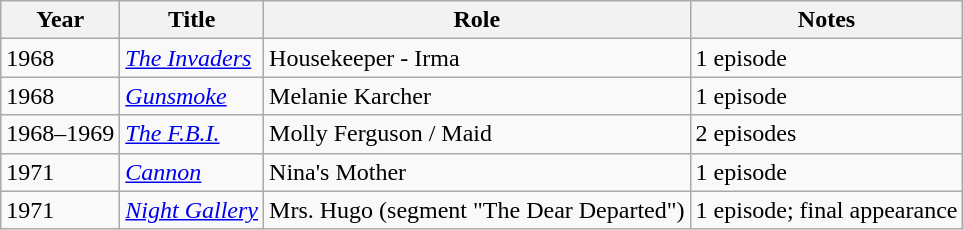<table class="wikitable sortable">
<tr>
<th>Year</th>
<th>Title</th>
<th>Role</th>
<th class="unsortable">Notes</th>
</tr>
<tr>
<td>1968</td>
<td><em><a href='#'>The Invaders</a></em></td>
<td>Housekeeper - Irma</td>
<td>1 episode</td>
</tr>
<tr>
<td>1968</td>
<td><em><a href='#'>Gunsmoke</a></em></td>
<td>Melanie Karcher</td>
<td>1 episode</td>
</tr>
<tr>
<td>1968–1969</td>
<td><em><a href='#'>The F.B.I.</a></em></td>
<td>Molly Ferguson / Maid</td>
<td>2 episodes</td>
</tr>
<tr>
<td>1971</td>
<td><em><a href='#'>Cannon</a></em></td>
<td>Nina's Mother</td>
<td>1 episode</td>
</tr>
<tr>
<td>1971</td>
<td><em><a href='#'>Night Gallery</a></em></td>
<td>Mrs. Hugo (segment "The Dear Departed")</td>
<td>1 episode; final appearance</td>
</tr>
</table>
